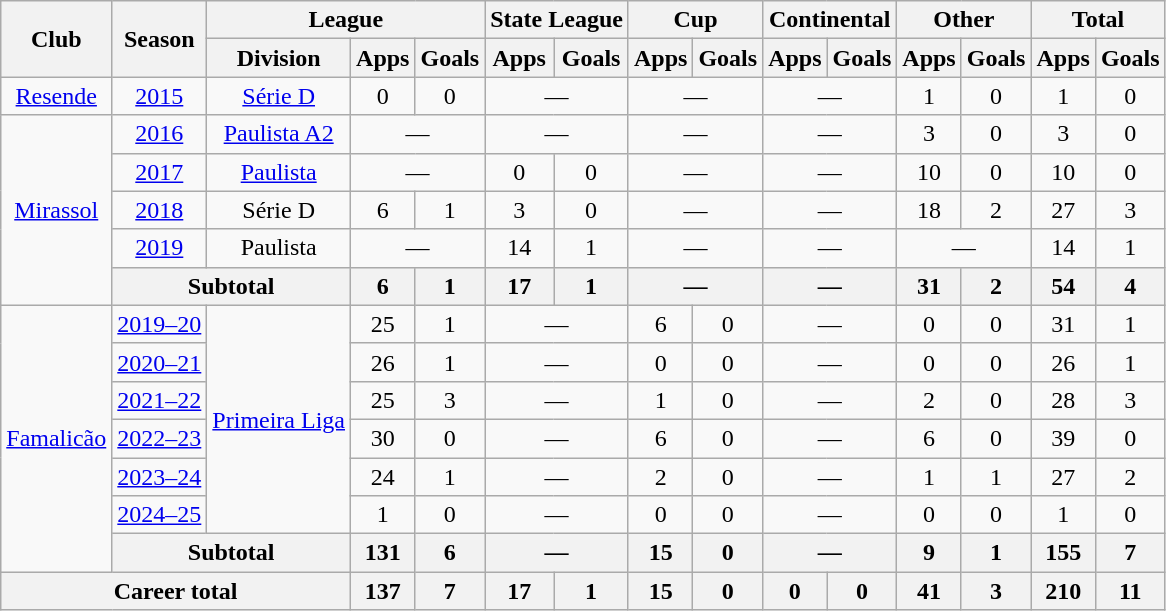<table class="wikitable" style="text-align: center;">
<tr>
<th rowspan="2">Club</th>
<th rowspan="2">Season</th>
<th colspan="3">League</th>
<th colspan="2">State League</th>
<th colspan="2">Cup</th>
<th colspan="2">Continental</th>
<th colspan="2">Other</th>
<th colspan="2">Total</th>
</tr>
<tr>
<th>Division</th>
<th>Apps</th>
<th>Goals</th>
<th>Apps</th>
<th>Goals</th>
<th>Apps</th>
<th>Goals</th>
<th>Apps</th>
<th>Goals</th>
<th>Apps</th>
<th>Goals</th>
<th>Apps</th>
<th>Goals</th>
</tr>
<tr>
<td align="center"><a href='#'>Resende</a></td>
<td><a href='#'>2015</a></td>
<td><a href='#'>Série D</a></td>
<td>0</td>
<td>0</td>
<td colspan="2">—</td>
<td colspan="2">—</td>
<td colspan="2">—</td>
<td>1</td>
<td>0</td>
<td>1</td>
<td>0</td>
</tr>
<tr>
<td rowspan=5 align="center"><a href='#'>Mirassol</a></td>
<td><a href='#'>2016</a></td>
<td><a href='#'>Paulista A2</a></td>
<td colspan="2">—</td>
<td colspan="2">—</td>
<td colspan="2">—</td>
<td colspan="2">—</td>
<td>3</td>
<td>0</td>
<td>3</td>
<td>0</td>
</tr>
<tr>
<td><a href='#'>2017</a></td>
<td><a href='#'>Paulista</a></td>
<td colspan="2">—</td>
<td>0</td>
<td>0</td>
<td colspan="2">—</td>
<td colspan="2">—</td>
<td>10</td>
<td>0</td>
<td>10</td>
<td>0</td>
</tr>
<tr>
<td><a href='#'>2018</a></td>
<td>Série D</td>
<td>6</td>
<td>1</td>
<td>3</td>
<td>0</td>
<td colspan="2">—</td>
<td colspan="2">—</td>
<td>18</td>
<td>2</td>
<td>27</td>
<td>3</td>
</tr>
<tr>
<td><a href='#'>2019</a></td>
<td>Paulista</td>
<td colspan="2">—</td>
<td>14</td>
<td>1</td>
<td colspan="2">—</td>
<td colspan="2">—</td>
<td colspan="2">—</td>
<td>14</td>
<td>1</td>
</tr>
<tr>
<th colspan="2">Subtotal</th>
<th>6</th>
<th>1</th>
<th>17</th>
<th>1</th>
<th colspan="2">—</th>
<th colspan="2">—</th>
<th>31</th>
<th>2</th>
<th>54</th>
<th>4</th>
</tr>
<tr>
<td rowspan=7 align="center"><a href='#'>Famalicão</a></td>
<td><a href='#'>2019–20</a></td>
<td rowspan=6><a href='#'>Primeira Liga</a></td>
<td>25</td>
<td>1</td>
<td colspan="2">—</td>
<td>6</td>
<td>0</td>
<td colspan="2">—</td>
<td>0</td>
<td>0</td>
<td>31</td>
<td>1</td>
</tr>
<tr>
<td><a href='#'>2020–21</a></td>
<td>26</td>
<td>1</td>
<td colspan="2">—</td>
<td>0</td>
<td>0</td>
<td colspan="2">—</td>
<td>0</td>
<td>0</td>
<td>26</td>
<td>1</td>
</tr>
<tr>
<td><a href='#'>2021–22</a></td>
<td>25</td>
<td>3</td>
<td colspan="2">—</td>
<td>1</td>
<td>0</td>
<td colspan="2">—</td>
<td>2</td>
<td>0</td>
<td>28</td>
<td>3</td>
</tr>
<tr>
<td><a href='#'>2022–23</a></td>
<td>30</td>
<td>0</td>
<td colspan="2">—</td>
<td>6</td>
<td>0</td>
<td colspan="2">—</td>
<td>6</td>
<td>0</td>
<td>39</td>
<td>0</td>
</tr>
<tr>
<td><a href='#'>2023–24</a></td>
<td>24</td>
<td>1</td>
<td colspan="2">—</td>
<td>2</td>
<td>0</td>
<td colspan="2">—</td>
<td>1</td>
<td>1</td>
<td>27</td>
<td>2</td>
</tr>
<tr>
<td><a href='#'>2024–25</a></td>
<td>1</td>
<td>0</td>
<td colspan="2">—</td>
<td>0</td>
<td>0</td>
<td colspan="2">—</td>
<td>0</td>
<td>0</td>
<td>1</td>
<td>0</td>
</tr>
<tr>
<th colspan="2">Subtotal</th>
<th>131</th>
<th>6</th>
<th colspan="2">—</th>
<th>15</th>
<th>0</th>
<th colspan="2">—</th>
<th>9</th>
<th>1</th>
<th>155</th>
<th>7</th>
</tr>
<tr>
<th colspan="3"><strong>Career total</strong></th>
<th>137</th>
<th>7</th>
<th>17</th>
<th>1</th>
<th>15</th>
<th>0</th>
<th>0</th>
<th>0</th>
<th>41</th>
<th>3</th>
<th>210</th>
<th>11</th>
</tr>
</table>
